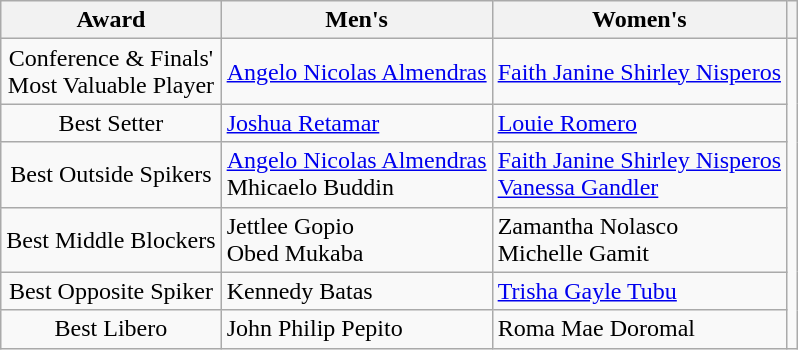<table class="wikitable">
<tr>
<th>Award</th>
<th>Men's</th>
<th>Women's</th>
<th></th>
</tr>
<tr>
<td align="center">Conference & Finals'<br>Most Valuable Player</td>
<td> <a href='#'>Angelo Nicolas Almendras</a></td>
<td> <a href='#'>Faith Janine Shirley Nisperos</a></td>
<td align="center" rowspan="10"></td>
</tr>
<tr>
<td align="center">Best Setter</td>
<td> <a href='#'>Joshua Retamar</a></td>
<td> <a href='#'>Louie Romero</a></td>
</tr>
<tr>
<td align="center">Best Outside Spikers</td>
<td> <a href='#'>Angelo Nicolas Almendras</a> <br>  Mhicaelo Buddin</td>
<td> <a href='#'>Faith Janine Shirley Nisperos</a> <br>  <a href='#'>Vanessa Gandler</a></td>
</tr>
<tr>
<td align="center">Best Middle Blockers</td>
<td> Jettlee Gopio <br>  Obed Mukaba</td>
<td> Zamantha Nolasco <br>  Michelle Gamit</td>
</tr>
<tr>
<td align="center">Best Opposite Spiker</td>
<td> Kennedy Batas</td>
<td> <a href='#'>Trisha Gayle Tubu</a></td>
</tr>
<tr>
<td align="center">Best Libero</td>
<td> John Philip Pepito</td>
<td> Roma Mae Doromal</td>
</tr>
</table>
